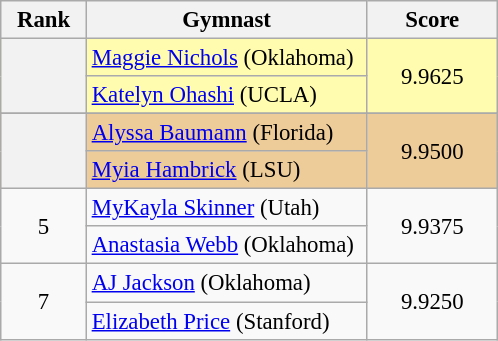<table class="wikitable sortable" style="text-align:center; font-size:95%">
<tr>
<th scope="col" style="width:50px;">Rank</th>
<th scope="col" style="width:180px;">Gymnast</th>
<th scope="col" style="width:80px;">Score</th>
</tr>
<tr style="background:#fffcaf;">
<th rowspan="2" scope="row" style="text-align:center"></th>
<td style="text-align:left;"><a href='#'>Maggie Nichols</a> (Oklahoma)</td>
<td rowspan="2">9.9625</td>
</tr>
<tr style="background:#fffcaf;">
<td style="text-align:left;"><a href='#'>Katelyn Ohashi</a> (UCLA)</td>
</tr>
<tr>
</tr>
<tr style="background:#ec9;">
<th rowspan="2" scope="row" style="text-align:center"></th>
<td style="text-align:left;"><a href='#'>Alyssa Baumann</a> (Florida)</td>
<td rowspan="2">9.9500</td>
</tr>
<tr style="background:#ec9;">
<td style="text-align:left;"><a href='#'>Myia Hambrick</a> (LSU)</td>
</tr>
<tr>
<td rowspan="2">5</td>
<td style="text-align:left;"><a href='#'>MyKayla Skinner</a> (Utah)</td>
<td rowspan="2">9.9375</td>
</tr>
<tr>
<td style="text-align:left;"><a href='#'>Anastasia Webb</a> (Oklahoma)</td>
</tr>
<tr>
<td rowspan="2">7</td>
<td style="text-align:left;"><a href='#'>AJ Jackson</a> (Oklahoma)</td>
<td rowspan="2">9.9250</td>
</tr>
<tr>
<td style="text-align:left;"><a href='#'>Elizabeth Price</a> (Stanford)</td>
</tr>
</table>
